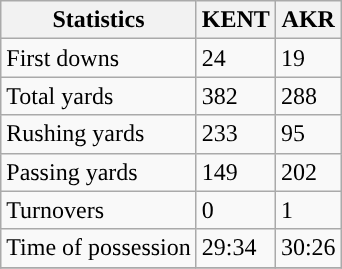<table class="wikitable">
<tr>
<th>Statistics</th>
<th>KENT</th>
<th>AKR</th>
</tr>
<tr>
<td>First downs</td>
<td>24</td>
<td>19</td>
</tr>
<tr>
<td>Total yards</td>
<td>382</td>
<td>288</td>
</tr>
<tr>
<td>Rushing yards</td>
<td>233</td>
<td>95</td>
</tr>
<tr>
<td>Passing yards</td>
<td>149</td>
<td>202</td>
</tr>
<tr>
<td>Turnovers</td>
<td>0</td>
<td>1</td>
</tr>
<tr>
<td>Time of possession</td>
<td>29:34</td>
<td>30:26</td>
</tr>
<tr>
</tr>
</table>
